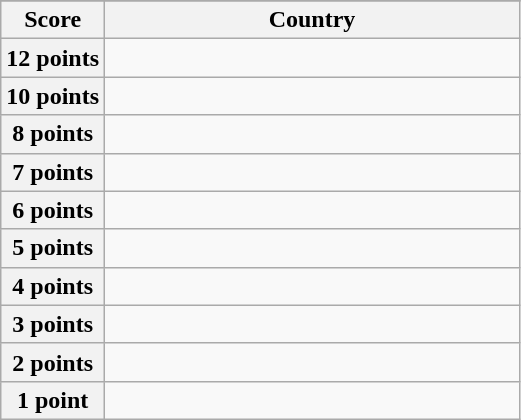<table class="wikitable">
<tr>
</tr>
<tr>
<th scope="col" width="20%">Score</th>
<th scope="col">Country</th>
</tr>
<tr>
<th scope="row">12 points</th>
<td></td>
</tr>
<tr>
<th scope="row">10 points</th>
<td></td>
</tr>
<tr>
<th scope="row">8 points</th>
<td></td>
</tr>
<tr>
<th scope="row">7 points</th>
<td></td>
</tr>
<tr>
<th scope="row">6 points</th>
<td></td>
</tr>
<tr>
<th scope="row">5 points</th>
<td></td>
</tr>
<tr>
<th scope="row">4 points</th>
<td></td>
</tr>
<tr>
<th scope="row">3 points</th>
<td></td>
</tr>
<tr>
<th scope="row">2 points</th>
<td></td>
</tr>
<tr>
<th scope="row">1 point</th>
<td></td>
</tr>
</table>
